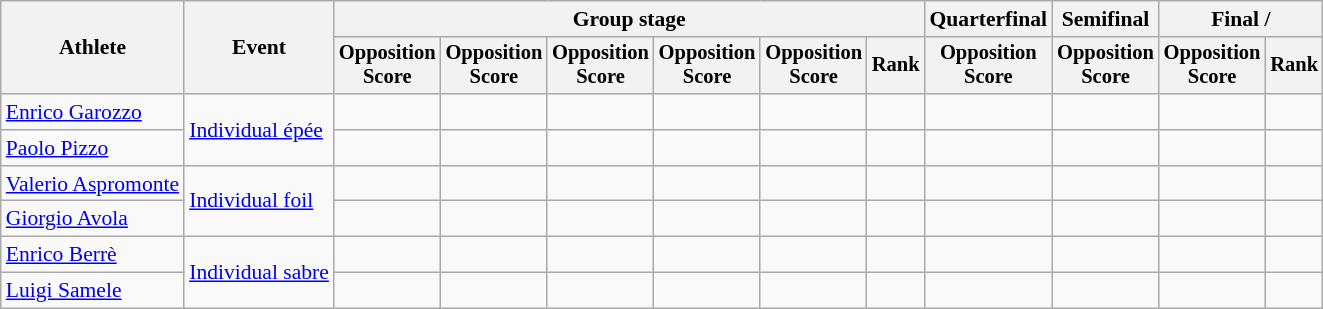<table class=wikitable style="font-size:90%">
<tr>
<th rowspan=2>Athlete</th>
<th rowspan=2>Event</th>
<th colspan=6>Group stage</th>
<th>Quarterfinal</th>
<th>Semifinal</th>
<th colspan=2>Final / </th>
</tr>
<tr style="font-size:95%">
<th>Opposition<br>Score</th>
<th>Opposition<br>Score</th>
<th>Opposition<br>Score</th>
<th>Opposition<br>Score</th>
<th>Opposition<br>Score</th>
<th>Rank</th>
<th>Opposition<br>Score</th>
<th>Opposition<br>Score</th>
<th>Opposition<br>Score</th>
<th>Rank</th>
</tr>
<tr align=center>
<td align=left><a href='#'>Enrico Garozzo</a></td>
<td align=left rowspan=2><a href='#'>Individual épée</a></td>
<td></td>
<td></td>
<td></td>
<td></td>
<td></td>
<td></td>
<td></td>
<td></td>
<td></td>
<td></td>
</tr>
<tr align=center>
<td align=left><a href='#'>Paolo Pizzo</a></td>
<td></td>
<td></td>
<td></td>
<td></td>
<td></td>
<td></td>
<td></td>
<td></td>
<td></td>
<td></td>
</tr>
<tr align=center>
<td align=left><a href='#'>Valerio Aspromonte</a></td>
<td align=left rowspan=2><a href='#'>Individual foil</a></td>
<td></td>
<td></td>
<td></td>
<td></td>
<td></td>
<td></td>
<td></td>
<td></td>
<td></td>
<td></td>
</tr>
<tr align=center>
<td align=left><a href='#'>Giorgio Avola</a></td>
<td></td>
<td></td>
<td></td>
<td></td>
<td></td>
<td></td>
<td></td>
<td></td>
<td></td>
<td></td>
</tr>
<tr align=center>
<td align=left><a href='#'>Enrico Berrè</a></td>
<td align=left rowspan=2><a href='#'>Individual sabre</a></td>
<td></td>
<td></td>
<td></td>
<td></td>
<td></td>
<td></td>
<td></td>
<td></td>
<td></td>
<td></td>
</tr>
<tr align=center>
<td align=left><a href='#'>Luigi Samele</a></td>
<td></td>
<td></td>
<td></td>
<td></td>
<td></td>
<td></td>
<td></td>
<td></td>
<td></td>
<td></td>
</tr>
</table>
